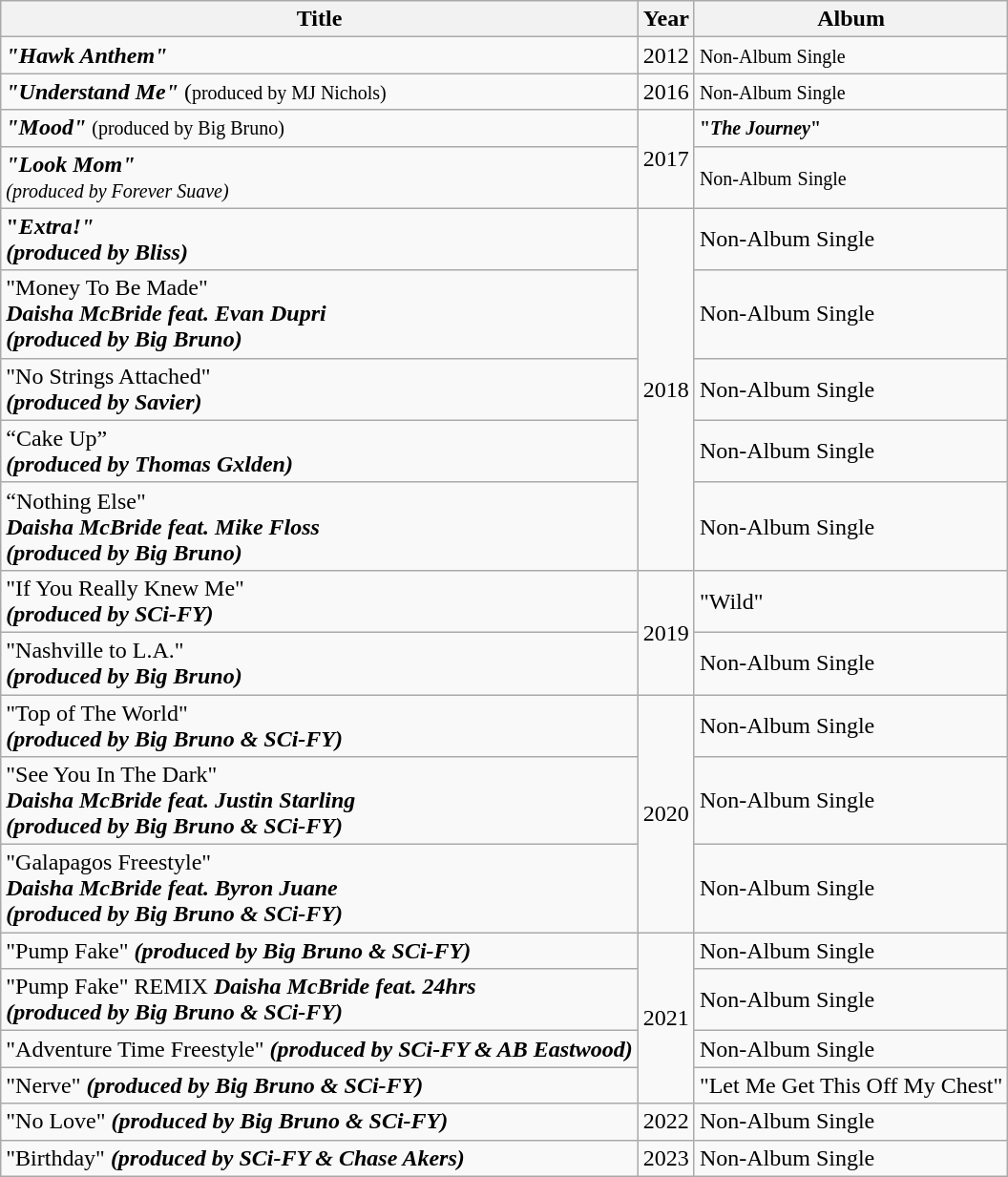<table class="wikitable">
<tr>
<th>Title</th>
<th>Year</th>
<th>Album</th>
</tr>
<tr>
<td><strong><em>"Hawk Anthem"</em></strong></td>
<td>2012</td>
<td><small>Non-Album Single</small></td>
</tr>
<tr>
<td><strong><em>"Understand Me"</em></strong> (<small>produced by MJ Nichols)</small></td>
<td>2016</td>
<td><small>Non-Album Single</small></td>
</tr>
<tr>
<td><strong><em>"Mood"</em></strong> <small>(produced by Big Bruno)</small></td>
<td rowspan="2">2017</td>
<td><small><strong>"<em>The Journey</em>"</strong></small></td>
</tr>
<tr>
<td><strong><em>"Look Mom"</em></strong><br><em><small>(produced by Forever Suave)</small></em></td>
<td><small>Non-Album</small> <small>Single</small></td>
</tr>
<tr>
<td><strong>"<em>Extra!"<strong><em><br>(produced by Bliss)</td>
<td rowspan="5">2018</td>
<td>Non-Album Single</td>
</tr>
<tr>
<td></em></strong>"Money To Be Made"<strong><em><br>Daisha McBride feat. Evan Dupri<br>(produced by Big Bruno)</td>
<td>Non-Album Single</td>
</tr>
<tr>
<td></em></strong>"No Strings Attached"<strong><em><br>(produced by Savier)</td>
<td>Non-Album Single</td>
</tr>
<tr>
<td></em></strong>“Cake Up”<strong><em><br>(produced by Thomas Gxlden)</td>
<td>Non-Album Single</td>
</tr>
<tr>
<td></em></strong>“Nothing Else"<strong><em><br>Daisha McBride feat. Mike Floss<br>(produced by Big Bruno)</td>
<td>Non-Album Single</td>
</tr>
<tr>
<td></em></strong>"If You Really Knew Me"<strong><em><br>(produced by SCi-FY)</td>
<td rowspan="2">2019</td>
<td></em></strong>"Wild"<strong><em></td>
</tr>
<tr>
<td></em></strong>"Nashville to L.A."<strong><em><br>(produced by Big Bruno)</td>
<td>Non-Album Single</td>
</tr>
<tr>
<td></em></strong>"Top of The World"<strong><em><br>(produced by Big Bruno & SCi-FY)</td>
<td rowspan="3">2020</td>
<td>Non-Album Single</td>
</tr>
<tr>
<td></em></strong>"See You In The Dark"<strong><em><br>Daisha McBride feat. Justin Starling<br>(produced by Big Bruno & SCi-FY)</td>
<td>Non-Album Single</td>
</tr>
<tr>
<td></em></strong>"Galapagos Freestyle"<strong><em><br>Daisha McBride feat. Byron Juane<br>(produced by Big Bruno & SCi-FY)</td>
<td>Non-Album Single</td>
</tr>
<tr>
<td></em></strong>"Pump Fake"<strong><em> (produced by Big Bruno & SCi-FY)</td>
<td rowspan="4">2021</td>
<td>Non-Album Single</td>
</tr>
<tr>
<td></em></strong>"Pump Fake" REMIX<strong><em> Daisha McBride feat. 24hrs<br>(produced by Big Bruno & SCi-FY)</td>
<td>Non-Album Single</td>
</tr>
<tr>
<td></em></strong>"Adventure Time Freestyle"<strong><em> (produced by SCi-FY & AB Eastwood)</td>
<td>Non-Album Single</td>
</tr>
<tr>
<td></em></strong>"Nerve"<strong><em> (produced by Big Bruno & SCi-FY)</td>
<td></em></strong>"Let Me Get This Off My Chest"<strong><em></td>
</tr>
<tr>
<td></em></strong>"No Love"<strong><em> (produced by Big Bruno & SCi-FY)</td>
<td>2022</td>
<td>Non-Album Single</td>
</tr>
<tr>
<td></em></strong>"Birthday"<strong><em> (produced by SCi-FY & Chase Akers)</td>
<td>2023</td>
<td>Non-Album Single</td>
</tr>
</table>
